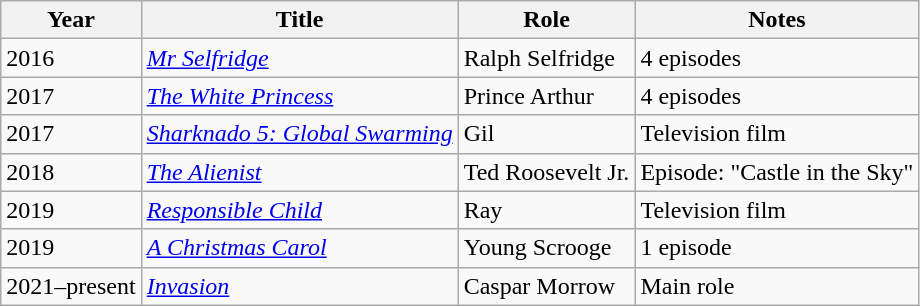<table class="wikitable sortable">
<tr>
<th>Year</th>
<th>Title</th>
<th>Role</th>
<th class="unsortable">Notes</th>
</tr>
<tr>
<td>2016</td>
<td><em><a href='#'>Mr Selfridge</a></em></td>
<td>Ralph Selfridge</td>
<td>4 episodes</td>
</tr>
<tr>
<td>2017</td>
<td data-sort-value="White Princess, The"><em><a href='#'>The White Princess</a></em></td>
<td>Prince Arthur</td>
<td>4 episodes</td>
</tr>
<tr>
<td>2017</td>
<td><em><a href='#'>Sharknado 5: Global Swarming</a></em></td>
<td>Gil</td>
<td>Television film</td>
</tr>
<tr>
<td>2018</td>
<td data-sort-value="Alienist, The"><em><a href='#'>The Alienist</a></em></td>
<td>Ted Roosevelt Jr.</td>
<td>Episode: "Castle in the Sky"</td>
</tr>
<tr>
<td>2019</td>
<td><em><a href='#'>Responsible Child</a></em></td>
<td>Ray</td>
<td>Television film</td>
</tr>
<tr>
<td>2019</td>
<td data-sort-value="Christmas Carol, A"><em><a href='#'>A Christmas Carol</a></em></td>
<td>Young Scrooge</td>
<td>1 episode</td>
</tr>
<tr>
<td>2021–present</td>
<td><em><a href='#'>Invasion</a></em></td>
<td>Caspar Morrow</td>
<td>Main role</td>
</tr>
</table>
